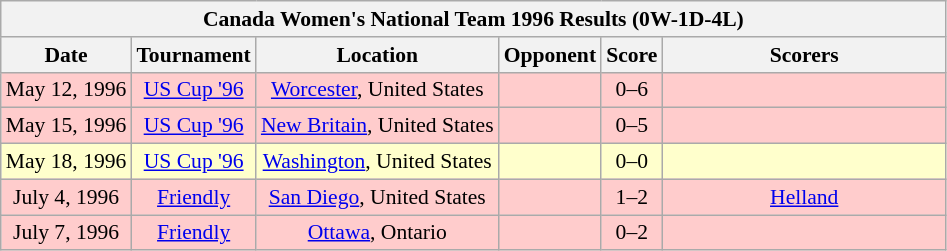<table class="wikitable collapsible collapsed" style="font-size:90%">
<tr>
<th colspan="6"><strong>Canada Women's National Team 1996 Results (0W-1D-4L)</strong></th>
</tr>
<tr>
<th>Date</th>
<th>Tournament</th>
<th>Location</th>
<th>Opponent</th>
<th>Score</th>
<th width=30%>Scorers</th>
</tr>
<tr style="background:#fcc;">
<td style="text-align: center;">May 12, 1996</td>
<td style="text-align: center;"><a href='#'>US Cup '96</a></td>
<td style="text-align: center;"><a href='#'>Worcester</a>, United States</td>
<td></td>
<td style="text-align: center;">0–6</td>
<td style="text-align: center;"></td>
</tr>
<tr style="background:#fcc;">
<td style="text-align: center;">May 15, 1996</td>
<td style="text-align: center;"><a href='#'>US Cup '96</a></td>
<td style="text-align: center;"><a href='#'>New Britain</a>, United States</td>
<td></td>
<td style="text-align: center;">0–5</td>
<td style="text-align: center;"></td>
</tr>
<tr style="background:#ffc;">
<td style="text-align: center;">May 18, 1996</td>
<td style="text-align: center;"><a href='#'>US Cup '96</a></td>
<td style="text-align: center;"><a href='#'>Washington</a>, United States</td>
<td></td>
<td style="text-align: center;">0–0</td>
<td style="text-align: center;"></td>
</tr>
<tr style="background:#fcc;">
<td style="text-align: center;">July 4, 1996</td>
<td style="text-align: center;"><a href='#'>Friendly</a></td>
<td style="text-align: center;"><a href='#'>San Diego</a>, United States</td>
<td></td>
<td style="text-align: center;">1–2</td>
<td style="text-align: center;"><a href='#'>Helland</a> </td>
</tr>
<tr style="background:#fcc;">
<td style="text-align: center;">July 7, 1996</td>
<td style="text-align: center;"><a href='#'>Friendly</a></td>
<td style="text-align: center;"><a href='#'>Ottawa</a>, Ontario</td>
<td></td>
<td style="text-align: center;">0–2</td>
<td style="text-align: center;"></td>
</tr>
</table>
